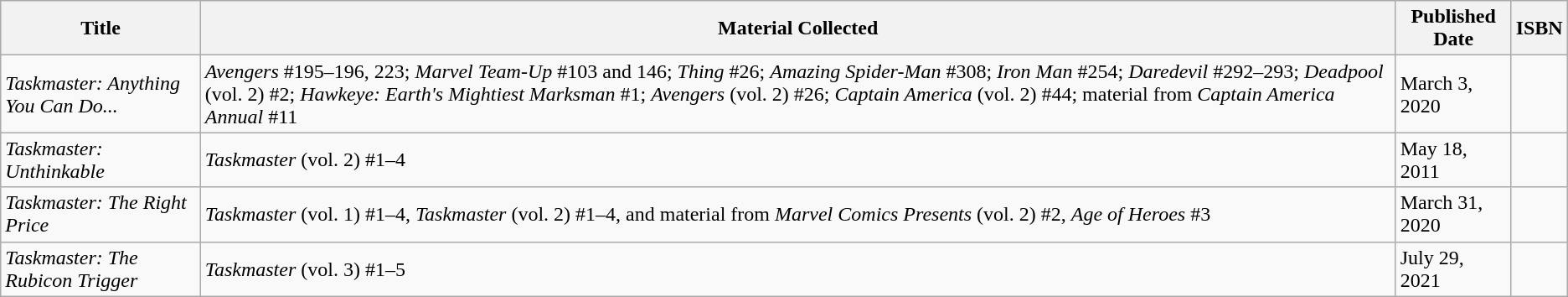<table class="wikitable">
<tr>
<th>Title</th>
<th>Material Collected</th>
<th>Published Date</th>
<th>ISBN</th>
</tr>
<tr>
<td><em>Taskmaster: Anything You Can Do...</em></td>
<td><em>Avengers</em> #195–196, 223; <em>Marvel Team-Up</em> #103 and 146; <em>Thing</em> #26; <em>Amazing Spider-Man</em> #308; <em>Iron Man</em> #254; <em>Daredevil</em> #292–293; <em>Deadpool</em> (vol. 2) #2; <em>Hawkeye: Earth's Mightiest Marksman</em> #1; <em>Avengers</em> (vol. 2) #26; <em>Captain America</em> (vol. 2) #44; material from <em>Captain America Annual</em> #11</td>
<td>March 3, 2020</td>
<td></td>
</tr>
<tr>
<td><em>Taskmaster: Unthinkable</em></td>
<td><em>Taskmaster</em> (vol. 2) #1–4</td>
<td>May 18, 2011</td>
<td></td>
</tr>
<tr>
<td><em>Taskmaster: The Right Price</em></td>
<td><em>Taskmaster</em> (vol. 1) #1–4, <em>Taskmaster</em> (vol. 2) #1–4, and material from <em>Marvel Comics Presents</em> (vol. 2) #2, <em>Age of Heroes</em>  #3</td>
<td>March 31, 2020</td>
<td></td>
</tr>
<tr>
<td><em>Taskmaster: The Rubicon Trigger</em></td>
<td><em>Taskmaster</em> (vol. 3) #1–5</td>
<td>July 29, 2021</td>
<td></td>
</tr>
</table>
